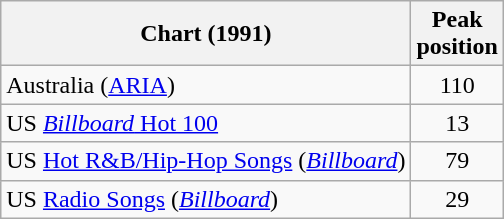<table class="wikitable sortable">
<tr>
<th>Chart (1991)</th>
<th>Peak<br>position</th>
</tr>
<tr>
<td>Australia (<a href='#'>ARIA</a>)</td>
<td style="text-align:center;">110</td>
</tr>
<tr>
<td>US <a href='#'><em>Billboard</em> Hot 100</a></td>
<td style="text-align:center;">13</td>
</tr>
<tr>
<td>US <a href='#'>Hot R&B/Hip-Hop Songs</a> (<em><a href='#'>Billboard</a></em>)</td>
<td style="text-align:center;">79</td>
</tr>
<tr>
<td>US <a href='#'>Radio Songs</a> (<em><a href='#'>Billboard</a></em>)</td>
<td style="text-align:center;">29</td>
</tr>
</table>
